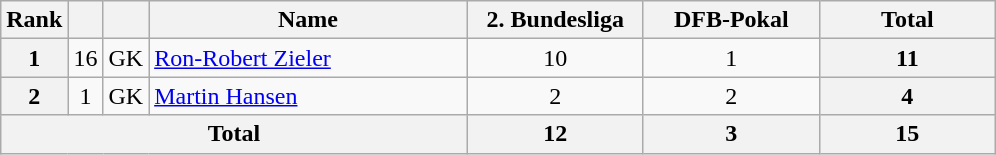<table class="wikitable" style="text-align:center;">
<tr>
<th>Rank</th>
<th></th>
<th></th>
<th width=205>Name</th>
<th width=110>2. Bundesliga</th>
<th width=110>DFB-Pokal</th>
<th width=110>Total</th>
</tr>
<tr>
<th>1</th>
<td>16</td>
<td>GK</td>
<td align="left"> <a href='#'>Ron-Robert Zieler</a></td>
<td>10</td>
<td>1</td>
<th>11</th>
</tr>
<tr>
<th>2</th>
<td>1</td>
<td>GK</td>
<td align="left"> <a href='#'>Martin Hansen</a></td>
<td>2</td>
<td>2</td>
<th>4</th>
</tr>
<tr>
<th colspan=4>Total</th>
<th>12</th>
<th>3</th>
<th>15</th>
</tr>
</table>
